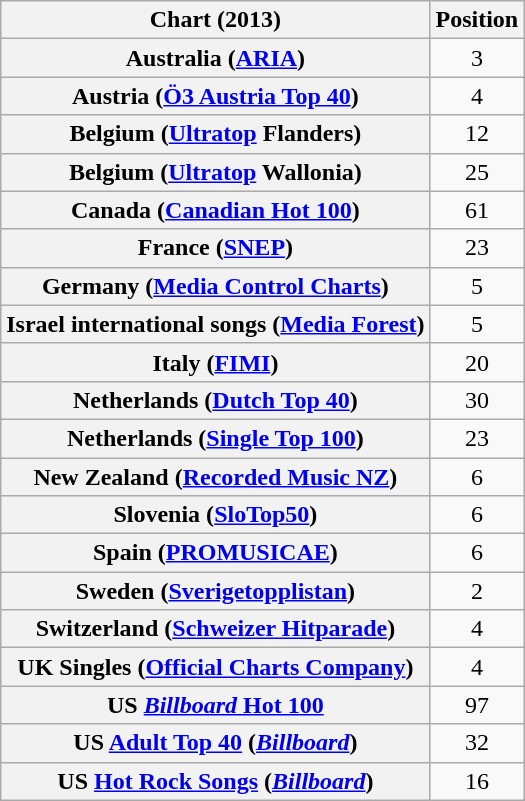<table class="wikitable plainrowheaders sortable" style="text-align:center;">
<tr>
<th>Chart (2013)</th>
<th>Position</th>
</tr>
<tr>
<th scope="row">Australia (<a href='#'>ARIA</a>)</th>
<td style="text-align:center;">3</td>
</tr>
<tr>
<th scope="row">Austria (<a href='#'>Ö3 Austria Top 40</a>)</th>
<td style="text-align:center;">4</td>
</tr>
<tr>
<th scope="row">Belgium (<a href='#'>Ultratop</a> Flanders)</th>
<td style="text-align:center;">12</td>
</tr>
<tr>
<th scope="row">Belgium (<a href='#'>Ultratop</a> Wallonia)</th>
<td style="text-align:center;">25</td>
</tr>
<tr>
<th scope="row">Canada (<a href='#'>Canadian Hot 100</a>)</th>
<td style="text-align:center;">61</td>
</tr>
<tr>
<th scope="row">France (<a href='#'>SNEP</a>)</th>
<td style="text-align:center;">23</td>
</tr>
<tr>
<th scope="row">Germany (<a href='#'>Media Control Charts</a>)</th>
<td style="text-align:center;">5</td>
</tr>
<tr>
<th scope="row">Israel international songs (<a href='#'>Media Forest</a>)</th>
<td style="text-align:center;">5</td>
</tr>
<tr>
<th scope="row">Italy (<a href='#'>FIMI</a>)</th>
<td style="text-align:center;">20</td>
</tr>
<tr>
<th scope="row">Netherlands (<a href='#'>Dutch Top 40</a>)</th>
<td style="text-align:center;">30</td>
</tr>
<tr>
<th scope="row">Netherlands (<a href='#'>Single Top 100</a>)</th>
<td style="text-align:center;">23</td>
</tr>
<tr>
<th scope="row">New Zealand (<a href='#'>Recorded Music NZ</a>)</th>
<td style="text-align:center;">6</td>
</tr>
<tr>
<th scope="row">Slovenia (<a href='#'>SloTop50</a>)</th>
<td align=center>6</td>
</tr>
<tr>
<th scope="row">Spain (<a href='#'>PROMUSICAE</a>)</th>
<td style="text-align:center;">6</td>
</tr>
<tr>
<th scope="row">Sweden (<a href='#'>Sverigetopplistan</a>)</th>
<td style="text-align:center;">2</td>
</tr>
<tr>
<th scope="row">Switzerland (<a href='#'>Schweizer Hitparade</a>)</th>
<td align=center>4</td>
</tr>
<tr>
<th scope="row">UK Singles (<a href='#'>Official Charts Company</a>)</th>
<td>4</td>
</tr>
<tr>
<th scope="row">US <a href='#'><em>Billboard</em> Hot 100</a></th>
<td style="text-align:center;">97</td>
</tr>
<tr>
<th scope="row">US <a href='#'>Adult Top 40</a> (<em><a href='#'>Billboard</a></em>)</th>
<td style="text-align:center;">32</td>
</tr>
<tr>
<th scope="row">US <a href='#'>Hot Rock Songs</a> (<em><a href='#'>Billboard</a></em>)</th>
<td style="text-align:center;">16</td>
</tr>
</table>
